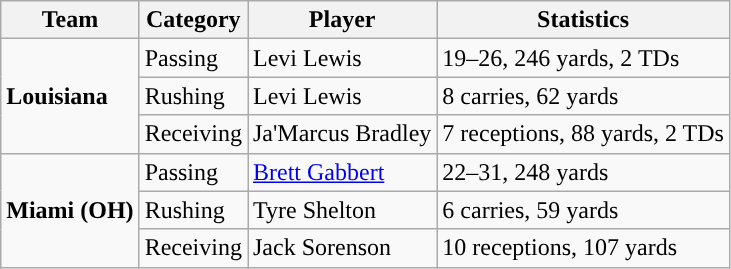<table class="wikitable" style="float: left;">
<tr>
<th>Team</th>
<th>Category</th>
<th>Player</th>
<th>Statistics</th>
</tr>
<tr>
<td rowspan=3><strong>Louisiana</strong></td>
<td>Passing</td>
<td>Levi Lewis</td>
<td>19–26, 246 yards, 2 TDs</td>
</tr>
<tr>
<td>Rushing</td>
<td>Levi Lewis</td>
<td>8 carries, 62 yards</td>
</tr>
<tr>
<td>Receiving</td>
<td>Ja'Marcus Bradley</td>
<td>7 receptions, 88 yards, 2 TDs</td>
</tr>
<tr>
<td rowspan=3><strong>Miami (OH)</strong></td>
<td>Passing</td>
<td><a href='#'>Brett Gabbert</a></td>
<td>22–31, 248 yards</td>
</tr>
<tr>
<td>Rushing</td>
<td>Tyre Shelton</td>
<td>6 carries, 59 yards</td>
</tr>
<tr>
<td>Receiving</td>
<td>Jack Sorenson</td>
<td>10 receptions, 107 yards</td>
</tr>
</table>
